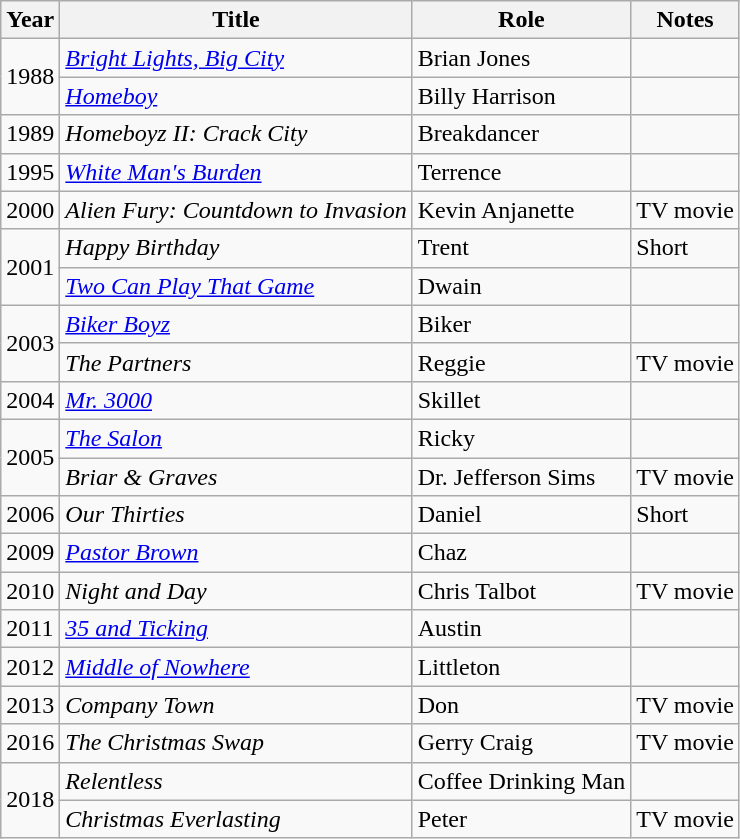<table class="wikitable sortable">
<tr>
<th>Year</th>
<th>Title</th>
<th>Role</th>
<th class="unsortable">Notes</th>
</tr>
<tr>
<td rowspan="2">1988</td>
<td><em><a href='#'>Bright Lights, Big City</a></em></td>
<td>Brian Jones</td>
<td></td>
</tr>
<tr>
<td><em><a href='#'>Homeboy</a></em></td>
<td>Billy Harrison</td>
<td></td>
</tr>
<tr>
<td>1989</td>
<td><em>Homeboyz II: Crack City</em></td>
<td>Breakdancer</td>
<td></td>
</tr>
<tr>
<td>1995</td>
<td><em><a href='#'>White Man's Burden</a></em></td>
<td>Terrence</td>
<td></td>
</tr>
<tr>
<td>2000</td>
<td><em>Alien Fury: Countdown to Invasion</em></td>
<td>Kevin Anjanette</td>
<td>TV movie</td>
</tr>
<tr>
<td rowspan="2">2001</td>
<td><em> Happy Birthday</em></td>
<td>Trent</td>
<td>Short</td>
</tr>
<tr>
<td><em><a href='#'>Two Can Play That Game</a></em></td>
<td>Dwain</td>
<td></td>
</tr>
<tr>
<td rowspan="2">2003</td>
<td><em><a href='#'>Biker Boyz</a></em></td>
<td>Biker</td>
<td></td>
</tr>
<tr>
<td><em>The Partners</em></td>
<td>Reggie</td>
<td>TV movie</td>
</tr>
<tr>
<td>2004</td>
<td><em><a href='#'>Mr. 3000</a></em></td>
<td>Skillet</td>
<td></td>
</tr>
<tr>
<td rowspan="2">2005</td>
<td><em><a href='#'>The Salon</a></em></td>
<td>Ricky</td>
<td></td>
</tr>
<tr>
<td><em>Briar & Graves</em></td>
<td>Dr. Jefferson Sims</td>
<td>TV movie</td>
</tr>
<tr>
<td>2006</td>
<td><em>Our Thirties</em></td>
<td>Daniel</td>
<td>Short</td>
</tr>
<tr>
<td>2009</td>
<td><em><a href='#'>Pastor Brown</a></em></td>
<td>Chaz</td>
<td></td>
</tr>
<tr>
<td>2010</td>
<td><em>Night and Day</em></td>
<td>Chris Talbot</td>
<td>TV movie</td>
</tr>
<tr>
<td>2011</td>
<td><em><a href='#'>35 and Ticking</a></em></td>
<td>Austin</td>
<td></td>
</tr>
<tr>
<td>2012</td>
<td><em><a href='#'>Middle of Nowhere</a></em></td>
<td>Littleton</td>
<td></td>
</tr>
<tr>
<td>2013</td>
<td><em>Company Town</em></td>
<td>Don</td>
<td>TV movie</td>
</tr>
<tr>
<td>2016</td>
<td><em>The Christmas Swap</em></td>
<td>Gerry Craig</td>
<td>TV movie</td>
</tr>
<tr>
<td rowspan="2">2018</td>
<td><em>Relentless</em></td>
<td>Coffee Drinking Man</td>
<td></td>
</tr>
<tr>
<td><em>Christmas Everlasting</em></td>
<td>Peter</td>
<td>TV movie</td>
</tr>
</table>
